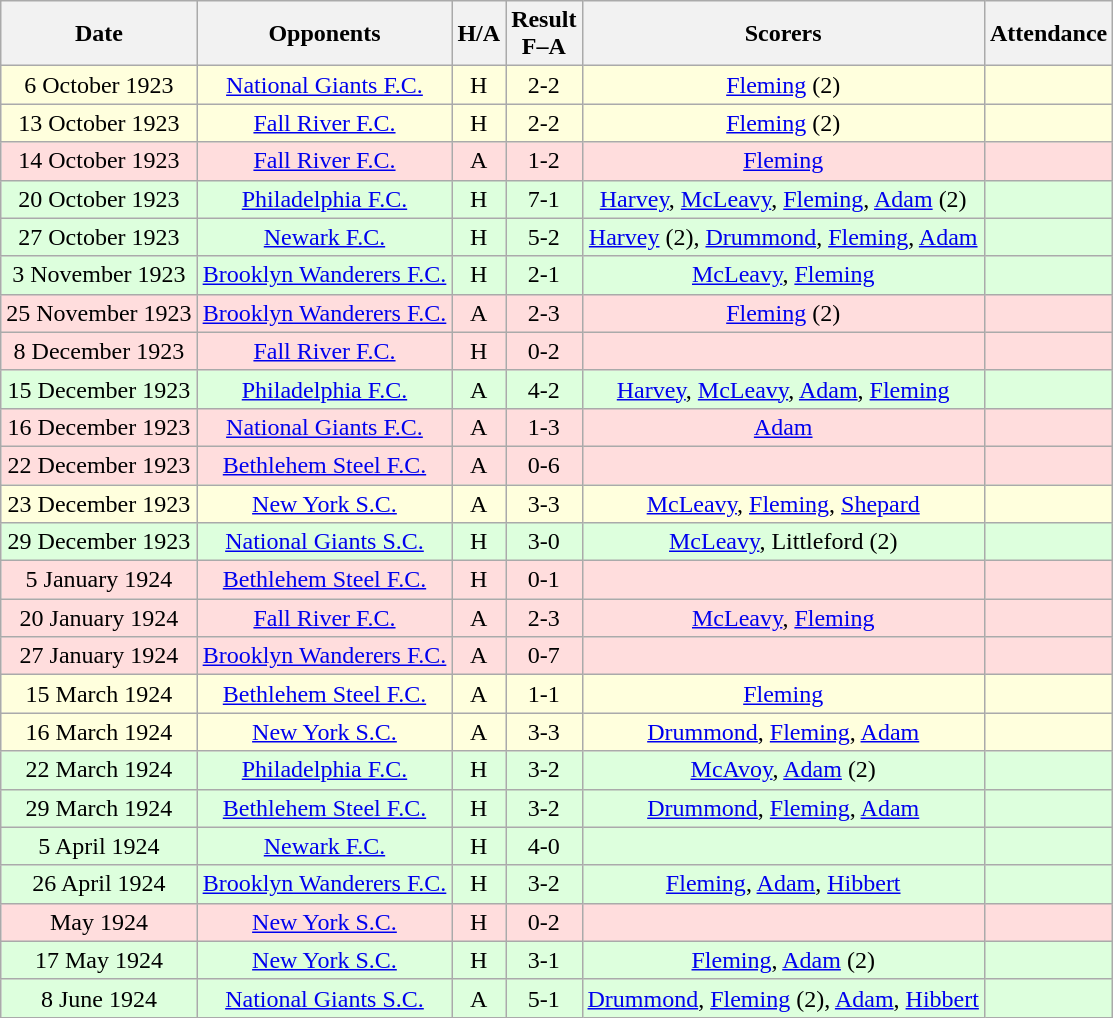<table class="wikitable" style="text-align:center">
<tr>
<th>Date</th>
<th>Opponents</th>
<th>H/A</th>
<th>Result<br>F–A</th>
<th>Scorers</th>
<th>Attendance</th>
</tr>
<tr bgcolor="#ffffdd">
<td>6 October 1923</td>
<td><a href='#'>National Giants F.C.</a></td>
<td>H</td>
<td>2-2</td>
<td><a href='#'>Fleming</a> (2)</td>
<td></td>
</tr>
<tr bgcolor="#ffffdd">
<td>13 October 1923</td>
<td><a href='#'>Fall River F.C.</a></td>
<td>H</td>
<td>2-2</td>
<td><a href='#'>Fleming</a> (2)</td>
<td></td>
</tr>
<tr bgcolor="#ffdddd">
<td>14 October 1923</td>
<td><a href='#'>Fall River F.C.</a></td>
<td>A</td>
<td>1-2</td>
<td><a href='#'>Fleming</a></td>
<td></td>
</tr>
<tr bgcolor="#ddffdd">
<td>20 October 1923</td>
<td><a href='#'>Philadelphia F.C.</a></td>
<td>H</td>
<td>7-1</td>
<td><a href='#'>Harvey</a>, <a href='#'>McLeavy</a>, <a href='#'>Fleming</a>, <a href='#'>Adam</a> (2)</td>
<td></td>
</tr>
<tr bgcolor="#ddffdd">
<td>27 October 1923</td>
<td><a href='#'>Newark F.C.</a></td>
<td>H</td>
<td>5-2</td>
<td><a href='#'>Harvey</a> (2), <a href='#'>Drummond</a>, <a href='#'>Fleming</a>, <a href='#'>Adam</a></td>
<td></td>
</tr>
<tr bgcolor="#ddffdd">
<td>3 November 1923</td>
<td><a href='#'>Brooklyn Wanderers F.C.</a></td>
<td>H</td>
<td>2-1</td>
<td><a href='#'>McLeavy</a>, <a href='#'>Fleming</a></td>
<td></td>
</tr>
<tr bgcolor="#ffdddd">
<td>25 November 1923</td>
<td><a href='#'>Brooklyn Wanderers F.C.</a></td>
<td>A</td>
<td>2-3</td>
<td><a href='#'>Fleming</a> (2)</td>
<td></td>
</tr>
<tr bgcolor="#ffdddd">
<td>8 December 1923</td>
<td><a href='#'>Fall River F.C.</a></td>
<td>H</td>
<td>0-2</td>
<td></td>
<td></td>
</tr>
<tr bgcolor="#ddffdd">
<td>15 December 1923</td>
<td><a href='#'>Philadelphia F.C.</a></td>
<td>A</td>
<td>4-2</td>
<td><a href='#'>Harvey</a>, <a href='#'>McLeavy</a>, <a href='#'>Adam</a>, <a href='#'>Fleming</a></td>
<td></td>
</tr>
<tr bgcolor="#ffdddd">
<td>16 December 1923</td>
<td><a href='#'>National Giants F.C.</a></td>
<td>A</td>
<td>1-3</td>
<td><a href='#'>Adam</a></td>
<td></td>
</tr>
<tr bgcolor="#ffdddd">
<td>22 December 1923</td>
<td><a href='#'>Bethlehem Steel F.C.</a></td>
<td>A</td>
<td>0-6</td>
<td></td>
<td></td>
</tr>
<tr bgcolor="#ffffdd">
<td>23 December 1923</td>
<td><a href='#'>New York S.C.</a></td>
<td>A</td>
<td>3-3</td>
<td><a href='#'>McLeavy</a>, <a href='#'>Fleming</a>, <a href='#'>Shepard</a></td>
<td></td>
</tr>
<tr bgcolor="#ddffdd">
<td>29 December 1923</td>
<td><a href='#'>National Giants S.C.</a></td>
<td>H</td>
<td>3-0</td>
<td><a href='#'>McLeavy</a>, Littleford (2)</td>
<td></td>
</tr>
<tr bgcolor="#ffdddd">
<td>5 January 1924</td>
<td><a href='#'>Bethlehem Steel F.C.</a></td>
<td>H</td>
<td>0-1</td>
<td></td>
<td></td>
</tr>
<tr bgcolor="#ffdddd">
<td>20 January 1924</td>
<td><a href='#'>Fall River F.C.</a></td>
<td>A</td>
<td>2-3</td>
<td><a href='#'>McLeavy</a>, <a href='#'>Fleming</a></td>
<td></td>
</tr>
<tr bgcolor="#ffdddd">
<td>27 January 1924</td>
<td><a href='#'>Brooklyn Wanderers F.C.</a></td>
<td>A</td>
<td>0-7</td>
<td></td>
<td></td>
</tr>
<tr bgcolor="#ffffdd">
<td>15 March 1924</td>
<td><a href='#'>Bethlehem Steel F.C.</a></td>
<td>A</td>
<td>1-1</td>
<td><a href='#'>Fleming</a></td>
<td></td>
</tr>
<tr bgcolor="#ffffdd">
<td>16 March 1924</td>
<td><a href='#'>New York S.C.</a></td>
<td>A</td>
<td>3-3</td>
<td><a href='#'>Drummond</a>, <a href='#'>Fleming</a>, <a href='#'>Adam</a></td>
<td></td>
</tr>
<tr bgcolor="#ddffdd">
<td>22 March 1924</td>
<td><a href='#'>Philadelphia F.C.</a></td>
<td>H</td>
<td>3-2</td>
<td><a href='#'>McAvoy</a>, <a href='#'>Adam</a> (2)</td>
<td></td>
</tr>
<tr bgcolor="#ddffdd">
<td>29 March 1924</td>
<td><a href='#'>Bethlehem Steel F.C.</a></td>
<td>H</td>
<td>3-2</td>
<td><a href='#'>Drummond</a>, <a href='#'>Fleming</a>, <a href='#'>Adam</a></td>
<td></td>
</tr>
<tr bgcolor="#ddffdd">
<td>5 April 1924</td>
<td><a href='#'>Newark F.C.</a></td>
<td>H</td>
<td>4-0</td>
<td></td>
<td></td>
</tr>
<tr bgcolor="#ddffdd">
<td>26 April 1924</td>
<td><a href='#'>Brooklyn Wanderers F.C.</a></td>
<td>H</td>
<td>3-2</td>
<td><a href='#'>Fleming</a>, <a href='#'>Adam</a>, <a href='#'>Hibbert</a></td>
<td></td>
</tr>
<tr bgcolor="#ffdddd">
<td>May 1924</td>
<td><a href='#'>New York S.C.</a></td>
<td>H</td>
<td>0-2</td>
<td></td>
<td></td>
</tr>
<tr bgcolor="#ddffdd">
<td>17 May 1924</td>
<td><a href='#'>New York S.C.</a></td>
<td>H</td>
<td>3-1</td>
<td><a href='#'>Fleming</a>, <a href='#'>Adam</a> (2)</td>
<td></td>
</tr>
<tr bgcolor="#ddffdd">
<td>8 June 1924</td>
<td><a href='#'>National Giants S.C.</a></td>
<td>A</td>
<td>5-1</td>
<td><a href='#'>Drummond</a>, <a href='#'>Fleming</a> (2), <a href='#'>Adam</a>, <a href='#'>Hibbert</a></td>
<td></td>
</tr>
</table>
